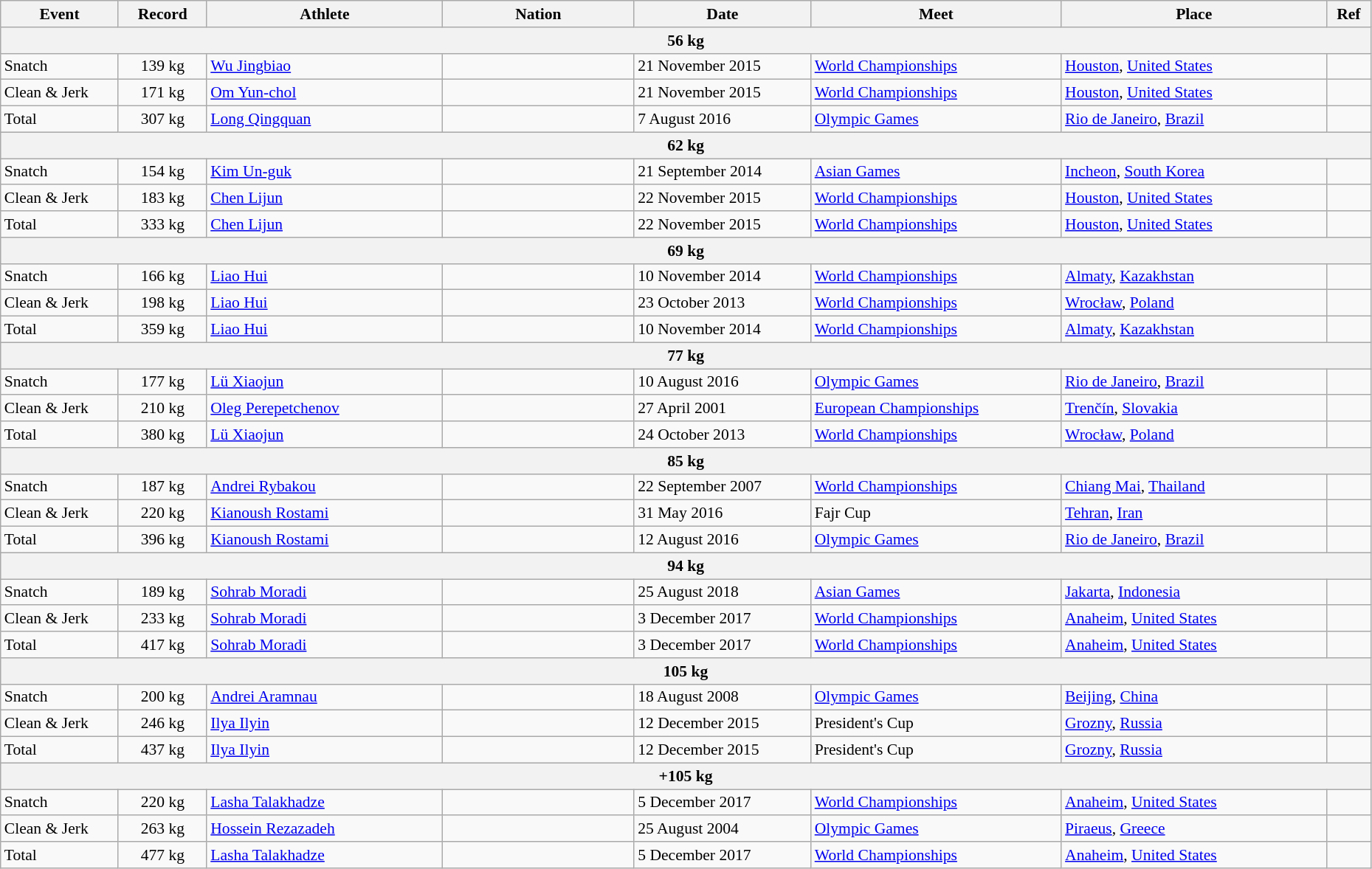<table class="wikitable" style="font-size:90%; width: 98%;">
<tr>
<th width=8%>Event</th>
<th width=6%>Record</th>
<th width=16%>Athlete</th>
<th width=13%>Nation</th>
<th width=12%>Date</th>
<th width=17%>Meet</th>
<th width=18%>Place</th>
<th width=3%>Ref</th>
</tr>
<tr bgcolor="#DDDDDD">
<th colspan="8">56 kg</th>
</tr>
<tr>
<td>Snatch</td>
<td align=center>139 kg</td>
<td><a href='#'>Wu Jingbiao</a></td>
<td></td>
<td>21 November 2015</td>
<td><a href='#'>World Championships</a></td>
<td> <a href='#'>Houston</a>, <a href='#'>United States</a></td>
<td></td>
</tr>
<tr>
<td>Clean & Jerk</td>
<td align=center>171 kg</td>
<td><a href='#'>Om Yun-chol</a></td>
<td></td>
<td>21 November 2015</td>
<td><a href='#'>World Championships</a></td>
<td> <a href='#'>Houston</a>, <a href='#'>United States</a></td>
<td></td>
</tr>
<tr>
<td>Total</td>
<td align=center>307 kg</td>
<td><a href='#'>Long Qingquan</a></td>
<td></td>
<td>7 August 2016</td>
<td><a href='#'>Olympic Games</a></td>
<td> <a href='#'>Rio de Janeiro</a>, <a href='#'>Brazil</a></td>
<td></td>
</tr>
<tr bgcolor="#DDDDDD">
<th colspan="8">62 kg</th>
</tr>
<tr>
<td>Snatch</td>
<td align=center>154 kg</td>
<td><a href='#'>Kim Un-guk</a></td>
<td></td>
<td>21 September 2014</td>
<td><a href='#'>Asian Games</a></td>
<td> <a href='#'>Incheon</a>, <a href='#'>South Korea</a></td>
<td></td>
</tr>
<tr>
<td>Clean & Jerk</td>
<td align=center>183 kg</td>
<td><a href='#'>Chen Lijun</a></td>
<td></td>
<td>22 November 2015</td>
<td><a href='#'>World Championships</a></td>
<td> <a href='#'>Houston</a>, <a href='#'>United States</a></td>
<td></td>
</tr>
<tr>
<td>Total</td>
<td align=center>333 kg</td>
<td><a href='#'>Chen Lijun</a></td>
<td></td>
<td>22 November 2015</td>
<td><a href='#'>World Championships</a></td>
<td> <a href='#'>Houston</a>, <a href='#'>United States</a></td>
<td></td>
</tr>
<tr bgcolor="#DDDDDD">
<th colspan="8">69 kg</th>
</tr>
<tr>
<td>Snatch</td>
<td align=center>166 kg</td>
<td><a href='#'>Liao Hui</a></td>
<td></td>
<td>10 November 2014</td>
<td><a href='#'>World Championships</a></td>
<td> <a href='#'>Almaty</a>, <a href='#'>Kazakhstan</a></td>
<td></td>
</tr>
<tr>
<td>Clean & Jerk</td>
<td align=center>198 kg</td>
<td><a href='#'>Liao Hui</a></td>
<td></td>
<td>23 October 2013</td>
<td><a href='#'>World Championships</a></td>
<td> <a href='#'>Wrocław</a>, <a href='#'>Poland</a></td>
<td></td>
</tr>
<tr>
<td>Total</td>
<td align=center>359 kg</td>
<td><a href='#'>Liao Hui</a></td>
<td></td>
<td>10 November 2014</td>
<td><a href='#'>World Championships</a></td>
<td> <a href='#'>Almaty</a>, <a href='#'>Kazakhstan</a></td>
<td></td>
</tr>
<tr bgcolor="#DDDDDD">
<th colspan="8">77 kg</th>
</tr>
<tr>
<td>Snatch</td>
<td align=center>177 kg</td>
<td><a href='#'>Lü Xiaojun</a></td>
<td></td>
<td>10 August 2016</td>
<td><a href='#'>Olympic Games</a></td>
<td> <a href='#'>Rio de Janeiro</a>, <a href='#'>Brazil</a></td>
<td></td>
</tr>
<tr>
<td>Clean & Jerk</td>
<td align=center>210 kg</td>
<td><a href='#'>Oleg Perepetchenov</a></td>
<td></td>
<td>27 April 2001</td>
<td><a href='#'>European Championships</a></td>
<td> <a href='#'>Trenčín</a>, <a href='#'>Slovakia</a></td>
<td></td>
</tr>
<tr>
<td>Total</td>
<td align=center>380 kg</td>
<td><a href='#'>Lü Xiaojun</a></td>
<td></td>
<td>24 October 2013</td>
<td><a href='#'>World Championships</a></td>
<td> <a href='#'>Wrocław</a>, <a href='#'>Poland</a></td>
<td></td>
</tr>
<tr bgcolor="#DDDDDD">
<th colspan="8">85 kg</th>
</tr>
<tr>
<td>Snatch</td>
<td align=center>187 kg</td>
<td><a href='#'>Andrei Rybakou</a></td>
<td></td>
<td>22 September 2007</td>
<td><a href='#'>World Championships</a></td>
<td> <a href='#'>Chiang Mai</a>, <a href='#'>Thailand</a></td>
<td></td>
</tr>
<tr>
<td>Clean & Jerk</td>
<td align=center>220 kg</td>
<td><a href='#'>Kianoush Rostami</a></td>
<td></td>
<td>31 May 2016</td>
<td>Fajr Cup</td>
<td> <a href='#'>Tehran</a>, <a href='#'>Iran</a></td>
<td></td>
</tr>
<tr>
<td>Total</td>
<td align=center>396 kg</td>
<td><a href='#'>Kianoush Rostami</a></td>
<td></td>
<td>12 August 2016</td>
<td><a href='#'>Olympic Games</a></td>
<td> <a href='#'>Rio de Janeiro</a>, <a href='#'>Brazil</a></td>
<td></td>
</tr>
<tr bgcolor="#DDDDDD">
<th colspan="8">94 kg</th>
</tr>
<tr>
<td>Snatch</td>
<td align=center>189 kg</td>
<td><a href='#'>Sohrab Moradi</a></td>
<td></td>
<td>25 August 2018</td>
<td><a href='#'>Asian Games</a></td>
<td> <a href='#'>Jakarta</a>, <a href='#'>Indonesia</a></td>
<td></td>
</tr>
<tr>
<td>Clean & Jerk</td>
<td align=center>233 kg</td>
<td><a href='#'>Sohrab Moradi</a></td>
<td></td>
<td>3 December 2017</td>
<td><a href='#'>World Championships</a></td>
<td> <a href='#'>Anaheim</a>, <a href='#'>United States</a></td>
<td></td>
</tr>
<tr>
<td>Total</td>
<td align=center>417 kg</td>
<td><a href='#'>Sohrab Moradi</a></td>
<td></td>
<td>3 December 2017</td>
<td><a href='#'>World Championships</a></td>
<td> <a href='#'>Anaheim</a>, <a href='#'>United States</a></td>
<td></td>
</tr>
<tr bgcolor="#DDDDDD">
<th colspan="8">105 kg</th>
</tr>
<tr>
<td>Snatch</td>
<td align=center>200 kg</td>
<td><a href='#'>Andrei Aramnau</a></td>
<td></td>
<td>18 August 2008</td>
<td><a href='#'>Olympic Games</a></td>
<td> <a href='#'>Beijing</a>, <a href='#'>China</a></td>
<td></td>
</tr>
<tr>
<td>Clean & Jerk</td>
<td align=center>246 kg</td>
<td><a href='#'>Ilya Ilyin</a></td>
<td></td>
<td>12 December 2015</td>
<td>President's Cup</td>
<td> <a href='#'>Grozny</a>, <a href='#'>Russia</a></td>
<td></td>
</tr>
<tr>
<td>Total</td>
<td align=center>437 kg</td>
<td><a href='#'>Ilya Ilyin</a></td>
<td></td>
<td>12 December 2015</td>
<td>President's Cup</td>
<td> <a href='#'>Grozny</a>, <a href='#'>Russia</a></td>
<td></td>
</tr>
<tr bgcolor="#DDDDDD">
<th colspan="8">+105 kg</th>
</tr>
<tr>
<td>Snatch</td>
<td align=center>220 kg</td>
<td><a href='#'>Lasha Talakhadze</a></td>
<td></td>
<td>5 December 2017</td>
<td><a href='#'>World Championships</a></td>
<td> <a href='#'>Anaheim</a>, <a href='#'>United States</a></td>
<td></td>
</tr>
<tr>
<td>Clean & Jerk</td>
<td align=center>263 kg</td>
<td><a href='#'>Hossein Rezazadeh</a></td>
<td></td>
<td>25 August 2004</td>
<td><a href='#'>Olympic Games</a></td>
<td> <a href='#'>Piraeus</a>, <a href='#'>Greece</a></td>
<td></td>
</tr>
<tr>
<td>Total</td>
<td align=center>477 kg</td>
<td><a href='#'>Lasha Talakhadze</a></td>
<td></td>
<td>5 December 2017</td>
<td><a href='#'>World Championships</a></td>
<td> <a href='#'>Anaheim</a>, <a href='#'>United States</a></td>
<td></td>
</tr>
</table>
